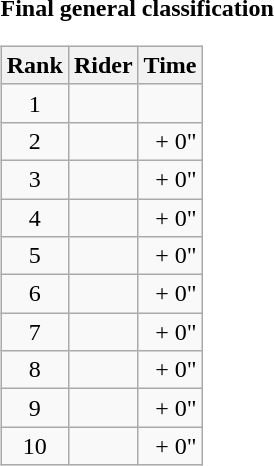<table>
<tr>
<td><strong>Final general classification</strong><br><table class="wikitable">
<tr>
<th scope="col">Rank</th>
<th scope="col">Rider</th>
<th scope="col">Time</th>
</tr>
<tr>
<td style="text-align:center;">1</td>
<td></td>
<td style="text-align:right;"></td>
</tr>
<tr>
<td style="text-align:center;">2</td>
<td></td>
<td style="text-align:right;">+ 0"</td>
</tr>
<tr>
<td style="text-align:center;">3</td>
<td></td>
<td style="text-align:right;">+ 0"</td>
</tr>
<tr>
<td style="text-align:center;">4</td>
<td></td>
<td style="text-align:right;">+ 0"</td>
</tr>
<tr>
<td style="text-align:center;">5</td>
<td></td>
<td style="text-align:right;">+ 0"</td>
</tr>
<tr>
<td style="text-align:center;">6</td>
<td></td>
<td style="text-align:right;">+ 0"</td>
</tr>
<tr>
<td style="text-align:center;">7</td>
<td></td>
<td style="text-align:right;">+ 0"</td>
</tr>
<tr>
<td style="text-align:center;">8</td>
<td></td>
<td style="text-align:right;">+ 0"</td>
</tr>
<tr>
<td style="text-align:center;">9</td>
<td></td>
<td style="text-align:right;">+ 0"</td>
</tr>
<tr>
<td style="text-align:center;">10</td>
<td></td>
<td style="text-align:right;">+ 0"</td>
</tr>
</table>
</td>
</tr>
</table>
